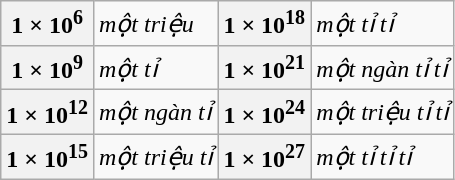<table class="wikitable" frame=void style="white-space: nowrap;">
<tr>
<th>1 × 10<sup>6</sup></th>
<td><em>một triệu</em></td>
<th>1 × 10<sup>18</sup></th>
<td><em>một tỉ tỉ</em></td>
</tr>
<tr>
<th>1 × 10<sup>9</sup></th>
<td><em>một tỉ</em></td>
<th>1 × 10<sup>21</sup></th>
<td><em>một ngàn tỉ tỉ</em></td>
</tr>
<tr>
<th>1 × 10<sup>12</sup></th>
<td><em>một ngàn tỉ</em></td>
<th>1 × 10<sup>24</sup></th>
<td><em>một triệu tỉ tỉ</em></td>
</tr>
<tr>
<th>1 × 10<sup>15</sup></th>
<td><em>một triệu tỉ</em></td>
<th>1 × 10<sup>27</sup></th>
<td><em>một tỉ tỉ tỉ</em></td>
</tr>
</table>
